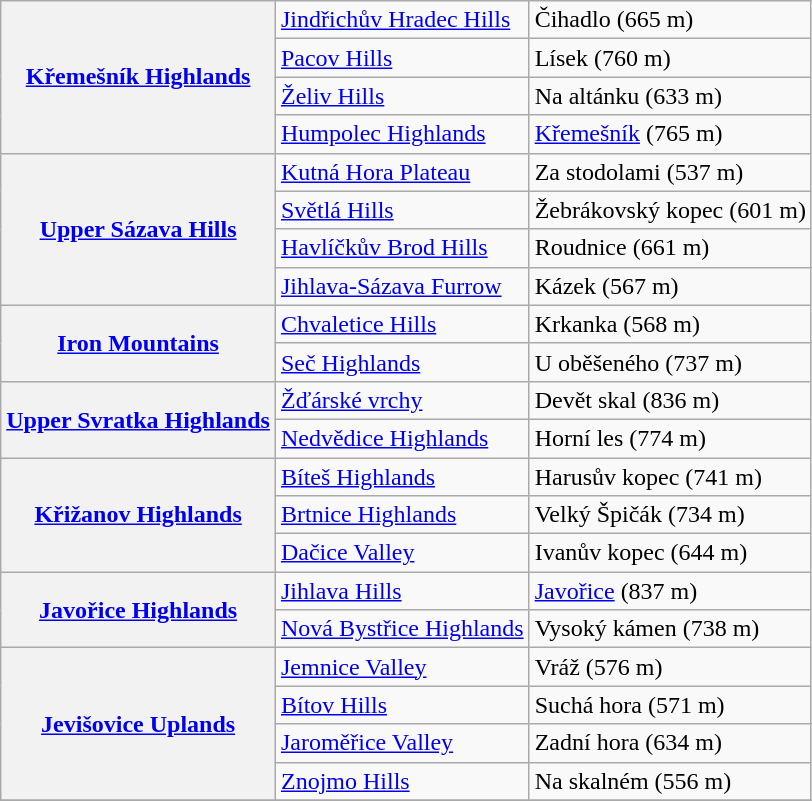<table class="wikitable">
<tr>
<th rowspan="4"><a href='#'>Křemešník Highlands</a><br></th>
<td><a href='#'>Jindřichův Hradec Hills</a></td>
<td>Čihadlo (665 m)</td>
</tr>
<tr>
<td><a href='#'>Pacov Hills</a></td>
<td>Lísek (760 m)</td>
</tr>
<tr>
<td><a href='#'>Želiv Hills</a></td>
<td>Na altánku (633 m)</td>
</tr>
<tr>
<td><a href='#'>Humpolec Highlands</a></td>
<td><a href='#'>Křemešník</a> (765 m)</td>
</tr>
<tr>
<th rowspan="4"><a href='#'>Upper Sázava Hills</a><br></th>
<td><a href='#'>Kutná Hora Plateau</a></td>
<td>Za stodolami (537 m)</td>
</tr>
<tr>
<td><a href='#'>Světlá Hills</a></td>
<td>Žebrákovský kopec (601 m)</td>
</tr>
<tr>
<td><a href='#'>Havlíčkův Brod Hills</a></td>
<td>Roudnice (661 m)</td>
</tr>
<tr>
<td><a href='#'>Jihlava-Sázava Furrow</a></td>
<td>Kázek (567 m)</td>
</tr>
<tr>
<th rowspan="2"><a href='#'>Iron Mountains</a><br></th>
<td><a href='#'>Chvaletice Hills</a></td>
<td>Krkanka (568 m)</td>
</tr>
<tr>
<td><a href='#'>Seč Highlands</a></td>
<td>U oběšeného (737 m)</td>
</tr>
<tr>
<th rowspan="2"><a href='#'>Upper Svratka Highlands</a><br></th>
<td><a href='#'>Žďárské vrchy</a></td>
<td>Devět skal (836 m)</td>
</tr>
<tr>
<td><a href='#'>Nedvědice Highlands</a></td>
<td>Horní les (774 m)</td>
</tr>
<tr>
<th rowspan="3"><a href='#'>Křižanov Highlands</a><br></th>
<td><a href='#'>Bíteš Highlands</a></td>
<td>Harusův kopec (741 m)</td>
</tr>
<tr>
<td><a href='#'>Brtnice Highlands</a></td>
<td>Velký Špičák (734 m)</td>
</tr>
<tr>
<td><a href='#'>Dačice Valley</a></td>
<td>Ivanův kopec (644 m)</td>
</tr>
<tr>
<th rowspan="2"><a href='#'>Javořice Highlands</a><br></th>
<td><a href='#'>Jihlava Hills</a></td>
<td><a href='#'>Javořice</a> (837 m)</td>
</tr>
<tr>
<td><a href='#'>Nová Bystřice Highlands</a></td>
<td>Vysoký kámen (738 m)</td>
</tr>
<tr>
<th rowspan="4"><a href='#'>Jevišovice Uplands</a><br></th>
<td><a href='#'>Jemnice Valley</a></td>
<td>Vráž (576 m)</td>
</tr>
<tr>
<td><a href='#'>Bítov Hills</a></td>
<td>Suchá hora (571 m)</td>
</tr>
<tr>
<td><a href='#'>Jaroměřice Valley</a></td>
<td>Zadní hora (634 m)</td>
</tr>
<tr>
<td><a href='#'>Znojmo Hills</a></td>
<td>Na skalném (556 m)</td>
</tr>
<tr>
</tr>
</table>
